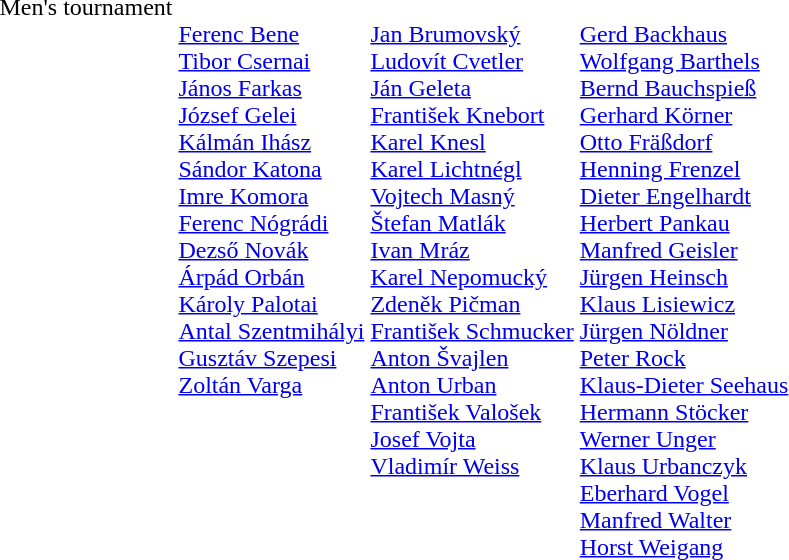<table>
<tr valign="top">
<td>Men's tournament <br></td>
<td valign=top><br><a href='#'>Ferenc Bene</a><br> <a href='#'>Tibor Csernai</a><br> <a href='#'>János Farkas</a><br> <a href='#'>József Gelei</a><br> <a href='#'>Kálmán Ihász</a><br> <a href='#'>Sándor Katona</a><br> <a href='#'>Imre Komora</a><br> <a href='#'>Ferenc Nógrádi</a><br> <a href='#'>Dezső Novák</a><br> <a href='#'>Árpád Orbán</a><br> <a href='#'>Károly Palotai</a><br> <a href='#'>Antal Szentmihályi</a><br> <a href='#'>Gusztáv Szepesi</a><br> <a href='#'>Zoltán Varga</a></td>
<td valign=top><br><a href='#'>Jan Brumovský</a><br> <a href='#'>Ludovít Cvetler</a><br> <a href='#'>Ján Geleta</a><br> <a href='#'>František Knebort</a><br> <a href='#'>Karel Knesl</a><br> <a href='#'>Karel Lichtnégl</a><br> <a href='#'>Vojtech Masný</a><br> <a href='#'>Štefan Matlák</a><br> <a href='#'>Ivan Mráz</a><br> <a href='#'>Karel Nepomucký</a><br> <a href='#'>Zdeněk Pičman</a><br> <a href='#'>František Schmucker</a><br> <a href='#'>Anton Švajlen</a><br> <a href='#'>Anton Urban</a><br> <a href='#'>František Valošek</a><br> <a href='#'>Josef Vojta</a><br> <a href='#'>Vladimír Weiss</a></td>
<td valign=top><br><a href='#'>Gerd Backhaus</a><br> <a href='#'>Wolfgang Barthels</a><br> <a href='#'>Bernd Bauchspieß</a><br> <a href='#'>Gerhard Körner</a><br> <a href='#'>Otto Fräßdorf</a><br> <a href='#'>Henning Frenzel</a><br> <a href='#'>Dieter Engelhardt</a><br> <a href='#'>Herbert Pankau</a><br> <a href='#'>Manfred Geisler</a><br> <a href='#'>Jürgen Heinsch</a><br> <a href='#'>Klaus Lisiewicz</a><br> <a href='#'>Jürgen Nöldner</a><br> <a href='#'>Peter Rock</a><br> <a href='#'>Klaus-Dieter Seehaus</a><br> <a href='#'>Hermann Stöcker</a><br> <a href='#'>Werner Unger</a><br> <a href='#'>Klaus Urbanczyk</a><br> <a href='#'>Eberhard Vogel</a><br> <a href='#'>Manfred Walter</a><br> <a href='#'>Horst Weigang</a></td>
</tr>
</table>
